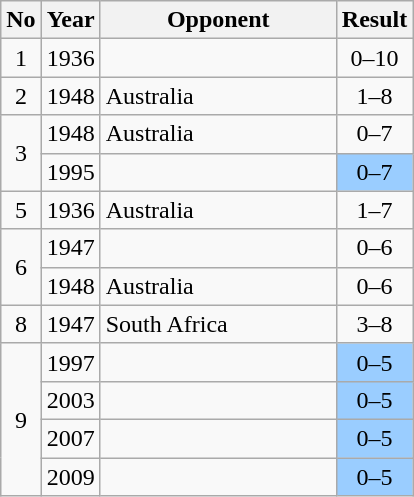<table class="wikitable sortable" style="text-align: center;">
<tr>
<th>No</th>
<th>Year</th>
<th width=150>Opponent</th>
<th>Result</th>
</tr>
<tr>
<td>1</td>
<td>1936</td>
<td align=left></td>
<td>0–10</td>
</tr>
<tr>
<td>2</td>
<td>1948</td>
<td align=left> Australia</td>
<td>1–8</td>
</tr>
<tr>
<td rowspan="2">3</td>
<td>1948</td>
<td align=left> Australia</td>
<td>0–7</td>
</tr>
<tr>
<td>1995</td>
<td align=left></td>
<td style="background:#9acdff;">0–7</td>
</tr>
<tr>
<td>5</td>
<td>1936</td>
<td align=left> Australia</td>
<td>1–7</td>
</tr>
<tr>
<td rowspan="2">6</td>
<td>1947</td>
<td align=left></td>
<td>0–6</td>
</tr>
<tr>
<td>1948</td>
<td align=left> Australia</td>
<td>0–6</td>
</tr>
<tr>
<td>8</td>
<td>1947</td>
<td align=left> South Africa</td>
<td>3–8</td>
</tr>
<tr>
<td rowspan="4">9</td>
<td>1997</td>
<td align=left></td>
<td style="background:#9acdff;">0–5</td>
</tr>
<tr>
<td>2003</td>
<td align=left></td>
<td style="background:#9acdff;">0–5</td>
</tr>
<tr>
<td>2007</td>
<td align=left></td>
<td style="background:#9acdff;">0–5</td>
</tr>
<tr>
<td>2009</td>
<td align=left></td>
<td style="background:#9acdff;">0–5</td>
</tr>
</table>
